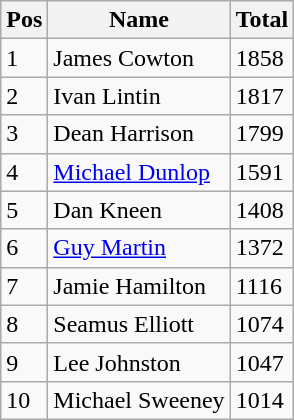<table class="wikitable" border="1">
<tr>
<th>Pos</th>
<th>Name</th>
<th>Total</th>
</tr>
<tr>
<td>1</td>
<td>James Cowton</td>
<td>1858</td>
</tr>
<tr>
<td>2</td>
<td>Ivan Lintin</td>
<td>1817</td>
</tr>
<tr>
<td>3</td>
<td>Dean Harrison</td>
<td>1799</td>
</tr>
<tr>
<td>4</td>
<td><a href='#'>Michael Dunlop</a></td>
<td>1591</td>
</tr>
<tr>
<td>5</td>
<td>Dan Kneen</td>
<td>1408</td>
</tr>
<tr>
<td>6</td>
<td><a href='#'>Guy Martin</a></td>
<td>1372</td>
</tr>
<tr>
<td>7</td>
<td>Jamie Hamilton</td>
<td>1116</td>
</tr>
<tr>
<td>8</td>
<td>Seamus Elliott</td>
<td>1074</td>
</tr>
<tr>
<td>9</td>
<td>Lee Johnston</td>
<td>1047</td>
</tr>
<tr>
<td>10</td>
<td>Michael Sweeney</td>
<td>1014</td>
</tr>
</table>
